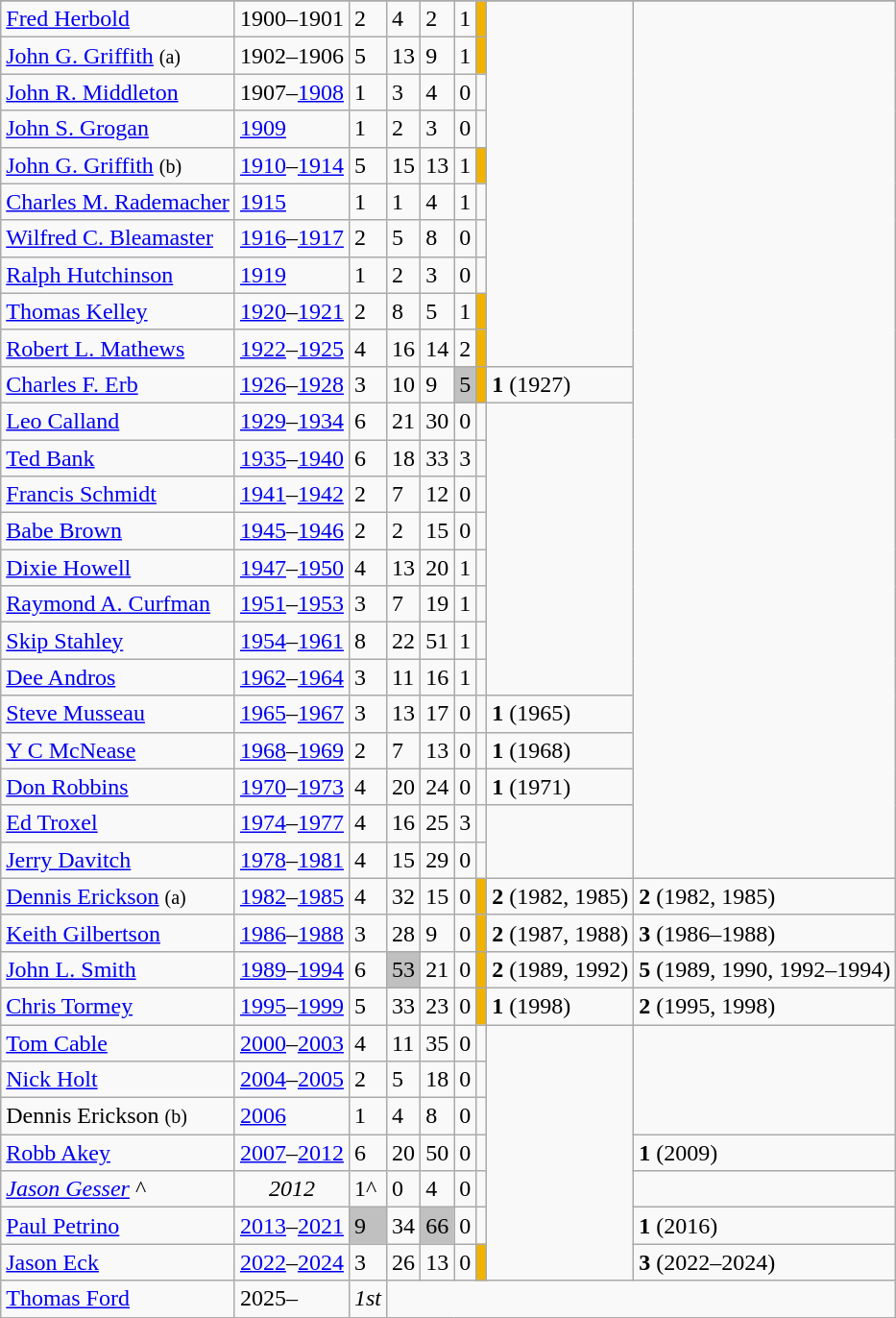<table class="wikitable">
<tr>
</tr>
<tr>
<td align=left><a href='#'>Fred Herbold</a></td>
<td>1900–1901</td>
<td>2</td>
<td>4</td>
<td>2</td>
<td>1</td>
<td style="background:#F1B300;color:black;"></td>
<td rowspan=10></td>
<td rowspan=24></td>
</tr>
<tr>
<td align=left><a href='#'>John G. Griffith</a> <small>(a)</small></td>
<td>1902–1906</td>
<td>5</td>
<td>13</td>
<td>9</td>
<td>1</td>
<td style="background:#F1B300;color:black;"></td>
</tr>
<tr>
<td align=left><a href='#'>John R. Middleton</a></td>
<td>1907–<a href='#'>1908</a></td>
<td>1</td>
<td>3</td>
<td>4</td>
<td>0</td>
<td></td>
</tr>
<tr>
<td align=left><a href='#'>John S. Grogan</a></td>
<td><a href='#'>1909</a></td>
<td>1</td>
<td>2</td>
<td>3</td>
<td>0</td>
<td></td>
</tr>
<tr>
<td align=left><a href='#'>John G. Griffith</a> <small>(b)</small></td>
<td><a href='#'>1910</a>–<a href='#'>1914</a></td>
<td>5</td>
<td>15</td>
<td>13</td>
<td>1</td>
<td style="background:#F1B300;color:black;"></td>
</tr>
<tr>
<td align=left><a href='#'>Charles M. Rademacher</a></td>
<td><a href='#'>1915</a></td>
<td>1</td>
<td>1</td>
<td>4</td>
<td>1</td>
<td></td>
</tr>
<tr>
<td align=left><a href='#'>Wilfred C. Bleamaster</a></td>
<td><a href='#'>1916</a>–<a href='#'>1917</a></td>
<td>2</td>
<td>5</td>
<td>8</td>
<td>0</td>
<td></td>
</tr>
<tr>
<td align=left><a href='#'>Ralph Hutchinson</a></td>
<td><a href='#'>1919</a></td>
<td>1</td>
<td>2</td>
<td>3</td>
<td>0</td>
<td></td>
</tr>
<tr>
<td align=left><a href='#'>Thomas Kelley</a></td>
<td><a href='#'>1920</a>–<a href='#'>1921</a></td>
<td>2</td>
<td>8</td>
<td>5</td>
<td>1</td>
<td style="background:#F1B300;color:black;"></td>
</tr>
<tr>
<td align=left><a href='#'>Robert L. Mathews</a></td>
<td><a href='#'>1922</a>–<a href='#'>1925</a></td>
<td>4</td>
<td>16</td>
<td>14</td>
<td>2</td>
<td style="background:#F1B300;color:black;"></td>
</tr>
<tr>
<td align=left><a href='#'>Charles F. Erb</a></td>
<td><a href='#'>1926</a>–<a href='#'>1928</a></td>
<td>3</td>
<td>10</td>
<td>9</td>
<td bgcolor=#C0C0C0>5</td>
<td style="background:#F1B300;color:black;"></td>
<td><strong>1</strong> (1927)</td>
</tr>
<tr>
<td align=left><a href='#'>Leo Calland</a></td>
<td><a href='#'>1929</a>–<a href='#'>1934</a></td>
<td>6</td>
<td>21</td>
<td>30</td>
<td>0</td>
<td></td>
<td rowspan=8></td>
</tr>
<tr>
<td align=left><a href='#'>Ted Bank</a></td>
<td><a href='#'>1935</a>–<a href='#'>1940</a></td>
<td>6</td>
<td>18</td>
<td>33</td>
<td>3</td>
<td></td>
</tr>
<tr>
<td align=left><a href='#'>Francis Schmidt</a></td>
<td><a href='#'>1941</a>–<a href='#'>1942</a></td>
<td>2</td>
<td>7</td>
<td>12</td>
<td>0</td>
<td></td>
</tr>
<tr>
<td align=left><a href='#'>Babe Brown</a></td>
<td><a href='#'>1945</a>–<a href='#'>1946</a></td>
<td>2</td>
<td>2</td>
<td>15</td>
<td>0</td>
<td></td>
</tr>
<tr>
<td align=left><a href='#'>Dixie Howell</a></td>
<td><a href='#'>1947</a>–<a href='#'>1950</a></td>
<td>4</td>
<td>13</td>
<td>20</td>
<td>1</td>
<td></td>
</tr>
<tr>
<td align=left><a href='#'>Raymond A. Curfman</a></td>
<td><a href='#'>1951</a>–<a href='#'>1953</a></td>
<td>3</td>
<td>7</td>
<td>19</td>
<td>1</td>
<td></td>
</tr>
<tr>
<td align=left><a href='#'>Skip Stahley</a></td>
<td><a href='#'>1954</a>–<a href='#'>1961</a></td>
<td>8</td>
<td>22</td>
<td>51</td>
<td>1</td>
<td></td>
</tr>
<tr>
<td align=left><a href='#'>Dee Andros</a></td>
<td><a href='#'>1962</a>–<a href='#'>1964</a></td>
<td>3</td>
<td>11</td>
<td>16</td>
<td>1</td>
<td></td>
</tr>
<tr>
<td align=left><a href='#'>Steve Musseau</a></td>
<td><a href='#'>1965</a>–<a href='#'>1967</a></td>
<td>3</td>
<td>13</td>
<td>17</td>
<td>0</td>
<td></td>
<td><strong>1</strong> (1965)</td>
</tr>
<tr>
<td align=left><a href='#'>Y C McNease</a></td>
<td><a href='#'>1968</a>–<a href='#'>1969</a></td>
<td>2</td>
<td>7</td>
<td>13</td>
<td>0</td>
<td></td>
<td><strong>1</strong> (1968)</td>
</tr>
<tr>
<td align=left><a href='#'>Don Robbins</a></td>
<td><a href='#'>1970</a>–<a href='#'>1973</a></td>
<td>4</td>
<td>20</td>
<td>24</td>
<td>0</td>
<td></td>
<td><strong>1</strong> (1971)</td>
</tr>
<tr>
<td align=left><a href='#'>Ed Troxel</a></td>
<td><a href='#'>1974</a>–<a href='#'>1977</a></td>
<td>4</td>
<td>16</td>
<td>25</td>
<td>3</td>
<td></td>
<td rowspan=2></td>
</tr>
<tr>
<td align=left><a href='#'>Jerry Davitch</a></td>
<td><a href='#'>1978</a>–<a href='#'>1981</a></td>
<td>4</td>
<td>15</td>
<td>29</td>
<td>0</td>
<td></td>
</tr>
<tr>
<td align=left><a href='#'>Dennis Erickson</a> <small>(a)</small></td>
<td><a href='#'>1982</a>–<a href='#'>1985</a></td>
<td>4</td>
<td>32</td>
<td>15</td>
<td>0</td>
<td style="background:#F1B300;color:black;"></td>
<td><strong>2</strong> (1982, 1985)</td>
<td><strong>2</strong> (1982, 1985)</td>
</tr>
<tr>
<td align=left><a href='#'>Keith Gilbertson</a></td>
<td><a href='#'>1986</a>–<a href='#'>1988</a></td>
<td>3</td>
<td>28</td>
<td>9</td>
<td>0</td>
<td style="background:#F1B300;color:black;"></td>
<td><strong>2</strong> (1987, 1988)</td>
<td><strong>3</strong> (1986–1988)</td>
</tr>
<tr>
<td align=left><a href='#'>John L. Smith</a></td>
<td><a href='#'>1989</a>–<a href='#'>1994</a></td>
<td>6</td>
<td bgcolor=#C0C0C0>53</td>
<td>21</td>
<td>0</td>
<td style="background:#F1B300;color:black;"></td>
<td><strong>2</strong> (1989, 1992)</td>
<td><strong>5</strong> (1989, 1990, 1992–1994)</td>
</tr>
<tr>
<td align=left><a href='#'>Chris Tormey</a></td>
<td><a href='#'>1995</a>–<a href='#'>1999</a></td>
<td>5</td>
<td>33</td>
<td>23</td>
<td>0</td>
<td style="background:#F1B300;color:black;"></td>
<td><strong>1</strong> (1998)</td>
<td><strong>2</strong> (1995, 1998)</td>
</tr>
<tr>
<td align=left><a href='#'>Tom Cable</a></td>
<td><a href='#'>2000</a>–<a href='#'>2003</a></td>
<td>4</td>
<td>11</td>
<td>35</td>
<td>0</td>
<td></td>
<td rowspan=7></td>
</tr>
<tr>
<td align=left><a href='#'>Nick Holt</a></td>
<td><a href='#'>2004</a>–<a href='#'>2005</a></td>
<td>2</td>
<td>5</td>
<td>18</td>
<td>0</td>
<td></td>
</tr>
<tr>
<td align=left>Dennis Erickson <small>(b)</small></td>
<td><a href='#'>2006</a></td>
<td>1</td>
<td>4</td>
<td>8</td>
<td>0</td>
<td></td>
</tr>
<tr>
<td align=left><a href='#'>Robb Akey</a></td>
<td><a href='#'>2007</a>–<a href='#'>2012</a></td>
<td>6</td>
<td>20</td>
<td>50</td>
<td>0</td>
<td></td>
<td><strong>1</strong> (2009)</td>
</tr>
<tr>
<td align=left><em><a href='#'>Jason Gesser</a></em> ^</td>
<td align=center><em>2012</em></td>
<td>1^</td>
<td>0</td>
<td>4</td>
<td>0</td>
<td></td>
</tr>
<tr>
<td align=left><a href='#'>Paul Petrino</a></td>
<td><a href='#'>2013</a>–<a href='#'>2021</a></td>
<td bgcolor=#C0C0C0>9</td>
<td>34</td>
<td bgcolor=#C0C0C0>66</td>
<td>0</td>
<td></td>
<td><strong>1</strong> (2016)</td>
</tr>
<tr>
<td><a href='#'>Jason Eck</a></td>
<td><a href='#'>2022</a>–<a href='#'>2024</a></td>
<td>3</td>
<td>26</td>
<td>13</td>
<td>0</td>
<td style="background:#F1B300;color:black;"></td>
<td><strong>3</strong> (2022–2024)</td>
</tr>
<tr>
<td><a href='#'>Thomas Ford</a></td>
<td>2025–</td>
<td><em>1st</em></td>
<td colspan=6></td>
</tr>
</table>
